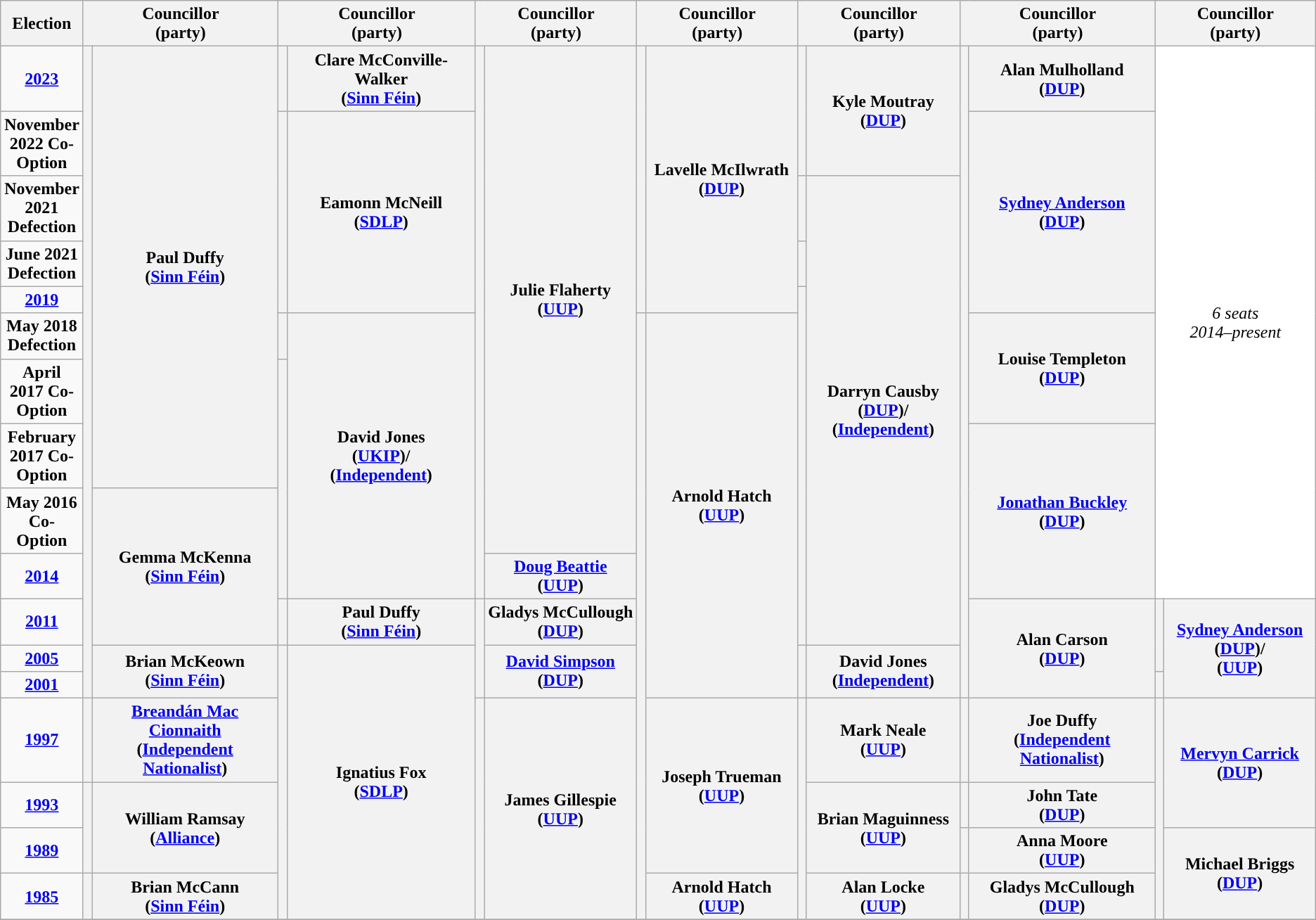<table class="wikitable" style="text-align:center">
<tr>
<th scope="col" width="50">Election</th>
<th scope="col" width="150" colspan = "2">Councillor<br> (party)</th>
<th scope="col" width="150" colspan = "2">Councillor<br> (party)</th>
<th scope="col" width="150" colspan = "2">Councillor<br> (party)</th>
<th scope="col" width="150" colspan = "2">Councillor<br> (party)</th>
<th scope="col" width="150" colspan = "2">Councillor<br> (party)</th>
<th scope="col" width="150" colspan = "2">Councillor<br> (party)</th>
<th scope="col" width="150" colspan = "2">Councillor<br> (party)</th>
</tr>
<tr>
<td><strong><a href='#'>2023</a></strong></td>
<th rowspan="13" width="1" style="background-color: "></th>
<th rowspan = "8">Paul Duffy <br> (<a href='#'>Sinn Féin</a>)</th>
<th rowspan="1" width="1" style="background-color: "></th>
<th rowspan = "1">Clare McConville-Walker <br> (<a href='#'>Sinn Féin</a>)</th>
<th rowspan="10" width="1" style="background-color: "></th>
<th rowspan = "9">Julie Flaherty <br> (<a href='#'>UUP</a>)</th>
<th rowspan="5" width="1" style="background-color: "></th>
<th rowspan = "5">Lavelle McIlwrath <br> (<a href='#'>DUP</a>)</th>
<th rowspan="2" width="1" style="background-color: "></th>
<th rowspan = "2">Kyle Moutray <br> (<a href='#'>DUP</a>)</th>
<th rowspan="13" width="1" style="background-color: "></th>
<th rowspan = "1">Alan Mulholland <br> (<a href='#'>DUP</a>)</th>
<td colspan="2" rowspan="10" style="background-color:#FFFFFF"><em>6 seats<br>2014–present</em></td>
</tr>
<tr>
<td><strong>November 2022 Co-Option</strong></td>
<th rowspan="4" width="1" style="background-color: "></th>
<th rowspan = "4">Eamonn McNeill <br> (<a href='#'>SDLP</a>)</th>
<th rowspan = "4"><a href='#'>Sydney Anderson</a> <br> (<a href='#'>DUP</a>)</th>
</tr>
<tr>
<td><strong>November 2021 Defection</strong></td>
<th rowspan="1" width="1" style="background-color: "></th>
<th rowspan = "9">Darryn Causby <br> (<a href='#'>DUP</a>)/ <br> (<a href='#'>Independent</a>)</th>
</tr>
<tr>
<td><strong>June 2021 Defection</strong></td>
<th rowspan="1" width="1" style="background-color: "></th>
</tr>
<tr>
<td><strong><a href='#'>2019</a></strong></td>
<th rowspan="7" width="1" style="background-color: "></th>
</tr>
<tr>
<td><strong>May 2018 Defection</strong></td>
<th rowspan="1" width="1" style="background-color: "></th>
<th rowspan = "5">David Jones <br> (<a href='#'>UKIP</a>)/ <br> (<a href='#'>Independent</a>)</th>
<th rowspan="12" width="1" style="background-color: "></th>
<th rowspan = "8">Arnold Hatch <br> (<a href='#'>UUP</a>)</th>
<th rowspan = "2">Louise Templeton <br> (<a href='#'>DUP</a>)</th>
</tr>
<tr>
<td><strong>April 2017 Co-Option</strong></td>
<th rowspan="4" width="1" style="background-color: "></th>
</tr>
<tr>
<td><strong>February 2017 Co-Option</strong></td>
<th rowspan = "3"><a href='#'>Jonathan Buckley</a> <br> (<a href='#'>DUP</a>)</th>
</tr>
<tr>
<td><strong>May 2016 Co-Option</strong></td>
<th rowspan = "3">Gemma McKenna <br> (<a href='#'>Sinn Féin</a>)</th>
</tr>
<tr>
<td><strong><a href='#'>2014</a></strong></td>
<th rowspan = "1"><a href='#'>Doug Beattie</a> <br> (<a href='#'>UUP</a>)</th>
</tr>
<tr>
<td><strong><a href='#'>2011</a></strong></td>
<th rowspan="1" width="1" style="background-color: "></th>
<th rowspan = "1">Paul Duffy <br> (<a href='#'>Sinn Féin</a>)</th>
<th rowspan="3" width="1" style="background-color: "></th>
<th rowspan = "1">Gladys McCullough <br> (<a href='#'>DUP</a>)</th>
<th rowspan = "3">Alan Carson <br> (<a href='#'>DUP</a>)</th>
<th rowspan="2" width="1" style="background-color: "></th>
<th rowspan = "3"><a href='#'>Sydney Anderson</a> <br> (<a href='#'>DUP</a>)/ <br> (<a href='#'>UUP</a>)</th>
</tr>
<tr>
<td><strong><a href='#'>2005</a></strong></td>
<th rowspan = "2">Brian McKeown <br> (<a href='#'>Sinn Féin</a>)</th>
<th rowspan="6" width="1" style="background-color: "></th>
<th rowspan = "6">Ignatius Fox <br> (<a href='#'>SDLP</a>)</th>
<th rowspan = "2"><a href='#'>David Simpson</a> <br> (<a href='#'>DUP</a>)</th>
<th rowspan="2" width="1" style="background-color: "></th>
<th rowspan = "2">David Jones <br> (<a href='#'>Independent</a>)</th>
</tr>
<tr>
<td><strong><a href='#'>2001</a></strong></td>
<th rowspan="1" width="1" style="background-color: "></th>
</tr>
<tr>
<td><strong><a href='#'>1997</a></strong></td>
<th rowspan="1" width="1" style="background-color: "></th>
<th rowspan = "1"><a href='#'>Breandán Mac Cionnaith</a> <br> (<a href='#'>Independent Nationalist</a>)</th>
<th rowspan="4" width="1" style="background-color: "></th>
<th rowspan = "4">James Gillespie <br> (<a href='#'>UUP</a>)</th>
<th rowspan = "3">Joseph Trueman <br> (<a href='#'>UUP</a>)</th>
<th rowspan="4" width="1" style="background-color: "></th>
<th rowspan = "1">Mark Neale <br> (<a href='#'>UUP</a>)</th>
<th rowspan="1" width="1" style="background-color: "></th>
<th rowspan = "1">Joe Duffy <br> (<a href='#'>Independent Nationalist</a>)</th>
<th rowspan="4" width="1" style="background-color: "></th>
<th rowspan = "2"><a href='#'>Mervyn Carrick</a> <br> (<a href='#'>DUP</a>)</th>
</tr>
<tr>
<td><strong><a href='#'>1993</a></strong></td>
<th rowspan="2" width="1" style="background-color: "></th>
<th rowspan = "2">William Ramsay <br> (<a href='#'>Alliance</a>)</th>
<th rowspan = "2">Brian Maguinness <br> (<a href='#'>UUP</a>)</th>
<th rowspan="1" width="1" style="background-color: "></th>
<th rowspan = "1">John Tate <br> (<a href='#'>DUP</a>)</th>
</tr>
<tr>
<td><strong><a href='#'>1989</a></strong></td>
<th rowspan="1" width="1" style="background-color: "></th>
<th rowspan = "1">Anna Moore <br> (<a href='#'>UUP</a>)</th>
<th rowspan = "2">Michael Briggs <br> (<a href='#'>DUP</a>)</th>
</tr>
<tr>
<td><strong><a href='#'>1985</a></strong></td>
<th rowspan="1" width="1" style="background-color: "></th>
<th rowspan = "1">Brian McCann <br> (<a href='#'>Sinn Féin</a>)</th>
<th rowspan = "1">Arnold Hatch <br> (<a href='#'>UUP</a>)</th>
<th rowspan = "1">Alan Locke <br> (<a href='#'>UUP</a>)</th>
<th rowspan="1" width="1" style="background-color: "></th>
<th rowspan = "1">Gladys McCullough <br> (<a href='#'>DUP</a>)</th>
</tr>
<tr>
</tr>
</table>
